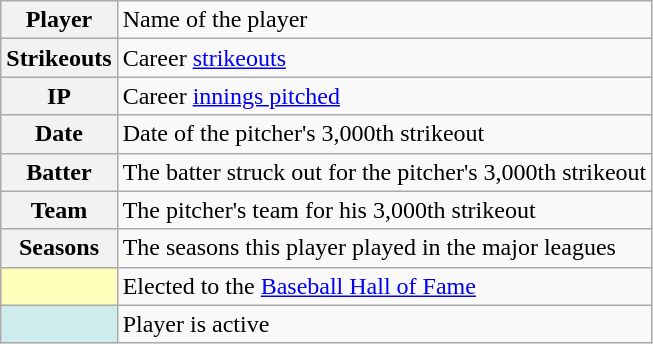<table class="wikitable">
<tr>
<th scope="row">Player</th>
<td>Name of the player</td>
</tr>
<tr>
<th scope="row">Strikeouts</th>
<td>Career <a href='#'>strikeouts</a></td>
</tr>
<tr>
<th scope="row">IP</th>
<td>Career <a href='#'>innings pitched</a></td>
</tr>
<tr>
<th scope="row">Date</th>
<td>Date of the pitcher's 3,000th strikeout</td>
</tr>
<tr>
<th scope="row">Batter</th>
<td>The batter struck out for the pitcher's 3,000th strikeout</td>
</tr>
<tr>
<th scope="row">Team</th>
<td>The pitcher's team for his 3,000th strikeout</td>
</tr>
<tr>
<th scope="row">Seasons</th>
<td>The seasons this player played in the major leagues</td>
</tr>
<tr>
<th scope="row" style="background-color: #ffffbb"></th>
<td>Elected to the <a href='#'>Baseball Hall of Fame</a></td>
</tr>
<tr>
<th scope="row" style="background:#cfecec;"></th>
<td>Player is active</td>
</tr>
</table>
